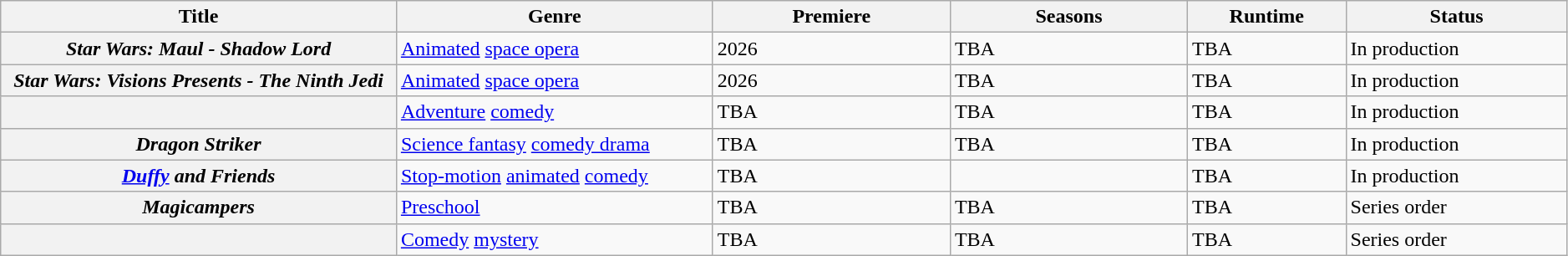<table class="wikitable plainrowheaders sortable" style="width:99%;">
<tr>
<th scope="col" style="width:25%;">Title</th>
<th scope="col" style="width:20%;">Genre</th>
<th scope="col" style="width:15%;">Premiere</th>
<th scope="col" style="width:15%;">Seasons</th>
<th scope="col" style="width:10%;">Runtime</th>
<th scope="col" style="width:14%;">Status</th>
</tr>
<tr>
<th scope="row"><em>Star Wars: Maul - Shadow Lord</em></th>
<td><a href='#'>Animated</a> <a href='#'>space opera</a></td>
<td>2026</td>
<td>TBA</td>
<td>TBA</td>
<td>In production</td>
</tr>
<tr>
<th scope="row"><em>Star Wars: Visions Presents - The Ninth Jedi</em></th>
<td><a href='#'>Animated</a> <a href='#'>space opera</a></td>
<td>2026</td>
<td>TBA</td>
<td>TBA</td>
<td>In production</td>
</tr>
<tr>
<th scope="row"><em></em></th>
<td><a href='#'>Adventure</a> <a href='#'>comedy</a></td>
<td>TBA</td>
<td>TBA</td>
<td>TBA</td>
<td>In production</td>
</tr>
<tr>
<th scope="row"><em>Dragon Striker</em></th>
<td><a href='#'>Science fantasy</a> <a href='#'>comedy drama</a></td>
<td>TBA</td>
<td>TBA</td>
<td>TBA</td>
<td>In production</td>
</tr>
<tr>
<th scope="row"><em><a href='#'>Duffy</a> and Friends</em></th>
<td><a href='#'>Stop-motion</a> <a href='#'>animated</a> <a href='#'>comedy</a></td>
<td>TBA</td>
<td></td>
<td>TBA</td>
<td>In production</td>
</tr>
<tr>
<th scope="row"><em>Magicampers</em></th>
<td><a href='#'>Preschool</a></td>
<td>TBA</td>
<td>TBA</td>
<td>TBA</td>
<td>Series order</td>
</tr>
<tr>
<th scope="row"><em></em></th>
<td><a href='#'>Comedy</a> <a href='#'>mystery</a></td>
<td>TBA</td>
<td>TBA</td>
<td>TBA</td>
<td>Series order</td>
</tr>
</table>
